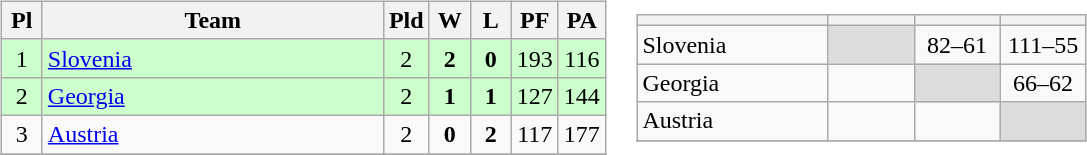<table>
<tr>
<td width="50%"><br><table class="wikitable" style="text-align: center;">
<tr>
<th width=20>Pl</th>
<th width=220>Team</th>
<th width=20>Pld</th>
<th width=20>W</th>
<th width=20>L</th>
<th width=20>PF</th>
<th width=20>PA</th>
</tr>
<tr bgcolor=ccffcc>
<td>1</td>
<td align="left"> <a href='#'>Slovenia</a></td>
<td>2</td>
<td><strong>2</strong></td>
<td><strong>0</strong></td>
<td>193</td>
<td>116</td>
</tr>
<tr bgcolor=ccffcc>
<td>2</td>
<td align="left"> <a href='#'>Georgia</a></td>
<td>2</td>
<td><strong>1</strong></td>
<td><strong>1</strong></td>
<td>127</td>
<td>144</td>
</tr>
<tr>
<td>3</td>
<td align="left"> <a href='#'>Austria</a></td>
<td>2</td>
<td><strong>0</strong></td>
<td><strong>2</strong></td>
<td>117</td>
<td>177</td>
</tr>
<tr>
</tr>
</table>
</td>
<td><br><table class="wikitable" style="text-align:center">
<tr>
<th width="120"></th>
<th width="50"></th>
<th width="50"></th>
<th width="50"></th>
</tr>
<tr>
<td align=left> Slovenia</td>
<td bgcolor="#DCDCDC"></td>
<td>82–61</td>
<td>111–55</td>
</tr>
<tr>
<td align=left> Georgia</td>
<td></td>
<td bgcolor="#DCDCDC"></td>
<td>66–62</td>
</tr>
<tr>
<td align=left> Austria</td>
<td></td>
<td></td>
<td bgcolor="#DCDCDC"></td>
</tr>
<tr>
</tr>
</table>
</td>
</tr>
</table>
